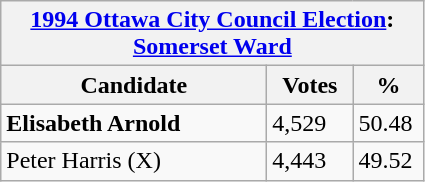<table class="wikitable">
<tr>
<th colspan="3"><a href='#'>1994 Ottawa City Council Election</a>: <a href='#'>Somerset Ward</a></th>
</tr>
<tr>
<th style="width: 170px">Candidate</th>
<th style="width: 50px">Votes</th>
<th style="width: 40px">%</th>
</tr>
<tr>
<td><strong>Elisabeth Arnold</strong></td>
<td>4,529</td>
<td>50.48</td>
</tr>
<tr>
<td>Peter Harris (X)</td>
<td>4,443</td>
<td>49.52</td>
</tr>
</table>
